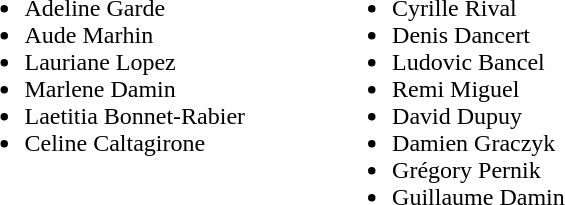<table>
<tr>
<td valign="top"><br><ul><li> Adeline Garde</li><li> Aude Marhin</li><li> Lauriane Lopez</li><li> Marlene Damin</li><li> Laetitia Bonnet-Rabier</li><li> Celine Caltagirone</li></ul></td>
<td width="50"> </td>
<td valign="top"><br><ul><li> Cyrille Rival</li><li> Denis Dancert</li><li> Ludovic Bancel</li><li> Remi Miguel</li><li> David Dupuy</li><li> Damien Graczyk</li><li> Grégory Pernik</li><li> Guillaume Damin</li></ul></td>
<td width="50"> </td>
<td valign="top"></td>
</tr>
</table>
